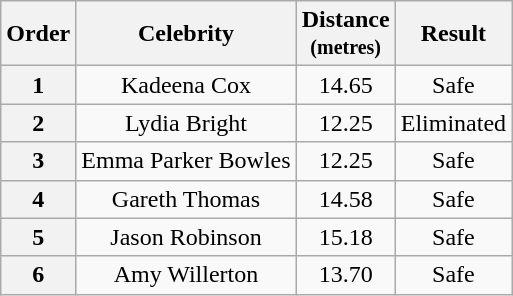<table class="wikitable plainrowheaders" style="text-align:center;">
<tr>
<th>Order</th>
<th>Celebrity</th>
<th>Distance<br><small>(metres)</small></th>
<th>Result</th>
</tr>
<tr>
<th>1</th>
<td>Kadeena Cox</td>
<td>14.65</td>
<td>Safe</td>
</tr>
<tr>
<th>2</th>
<td>Lydia Bright</td>
<td>12.25</td>
<td>Eliminated</td>
</tr>
<tr>
<th>3</th>
<td>Emma Parker Bowles</td>
<td>12.25</td>
<td>Safe</td>
</tr>
<tr>
<th>4</th>
<td>Gareth Thomas</td>
<td>14.58</td>
<td>Safe</td>
</tr>
<tr>
<th>5</th>
<td>Jason Robinson</td>
<td>15.18</td>
<td>Safe</td>
</tr>
<tr>
<th>6</th>
<td>Amy Willerton</td>
<td>13.70</td>
<td>Safe</td>
</tr>
</table>
